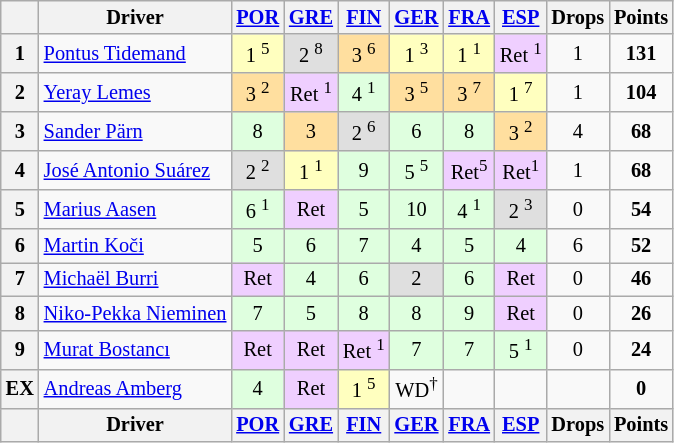<table class="wikitable" style="font-size:85%; text-align:center">
<tr>
<th></th>
<th>Driver</th>
<th valign="top"><a href='#'>POR</a><br></th>
<th valign="top"><a href='#'>GRE</a><br></th>
<th valign="top"><a href='#'>FIN</a><br></th>
<th valign="top"><a href='#'>GER</a><br></th>
<th valign="top"><a href='#'>FRA</a><br></th>
<th valign="top"><a href='#'>ESP</a><br></th>
<th>Drops</th>
<th>Points</th>
</tr>
<tr>
<th>1</th>
<td align="left"> <a href='#'>Pontus Tidemand</a></td>
<td style="background:#ffffbf;">1 <sup>5</sup></td>
<td style="background:#dfdfdf;">2 <sup>8</sup></td>
<td style="background:#ffdf9f;">3 <sup>6</sup></td>
<td style="background:#ffffbf;">1 <sup>3</sup></td>
<td style="background:#ffffbf;">1 <sup>1</sup></td>
<td style="background:#efcfff;">Ret <sup>1</sup></td>
<td>1</td>
<td><strong>131</strong></td>
</tr>
<tr>
<th>2</th>
<td align="left"> <a href='#'>Yeray Lemes</a></td>
<td style="background:#ffdf9f;">3 <sup>2</sup></td>
<td style="background:#efcfff;">Ret <sup>1</sup></td>
<td style="background:#dfffdf;">4 <sup>1</sup></td>
<td style="background:#ffdf9f;">3 <sup>5</sup></td>
<td style="background:#ffdf9f;">3 <sup>7</sup></td>
<td style="background:#ffffbf;">1 <sup>7</sup></td>
<td>1</td>
<td><strong>104</strong></td>
</tr>
<tr>
<th>3</th>
<td align="left"> <a href='#'>Sander Pärn</a></td>
<td style="background:#dfffdf;">8</td>
<td style="background:#ffdf9f;">3</td>
<td style="background:#dfdfdf;">2 <sup>6</sup></td>
<td style="background:#dfffdf;">6</td>
<td style="background:#dfffdf;">8</td>
<td style="background:#ffdf9f;">3 <sup>2</sup></td>
<td>4</td>
<td><strong>68</strong></td>
</tr>
<tr>
<th>4</th>
<td align="left"> <a href='#'>José Antonio Suárez</a></td>
<td style="background:#dfdfdf;">2 <sup>2</sup></td>
<td style="background:#ffffbf;">1 <sup>1</sup></td>
<td style="background:#dfffdf;">9</td>
<td style="background:#dfffdf;">5 <sup>5</sup></td>
<td style="background:#efcfff;">Ret<sup>5</sup></td>
<td style="background:#efcfff;">Ret<sup>1</sup></td>
<td>1</td>
<td><strong>68</strong></td>
</tr>
<tr>
<th>5</th>
<td align="left"> <a href='#'>Marius Aasen</a></td>
<td style="background:#dfffdf;">6 <sup>1</sup></td>
<td style="background:#efcfff;">Ret</td>
<td style="background:#dfffdf;">5</td>
<td style="background:#dfffdf;">10</td>
<td style="background:#dfffdf;">4 <sup>1</sup></td>
<td style="background:#dfdfdf;">2 <sup>3</sup></td>
<td>0</td>
<td><strong>54</strong></td>
</tr>
<tr>
<th>6</th>
<td align="left"> <a href='#'>Martin Koči</a></td>
<td style="background:#dfffdf;">5</td>
<td style="background:#dfffdf;">6</td>
<td style="background:#dfffdf;">7</td>
<td style="background:#dfffdf;">4</td>
<td style="background:#dfffdf;">5</td>
<td style="background:#dfffdf;">4</td>
<td>6</td>
<td><strong>52</strong></td>
</tr>
<tr>
<th>7</th>
<td align="left"> <a href='#'>Michaël Burri</a></td>
<td style="background:#efcfff;">Ret</td>
<td style="background:#dfffdf;">4</td>
<td style="background:#dfffdf;">6</td>
<td style="background:#dfdfdf;">2</td>
<td style="background:#dfffdf;">6</td>
<td style="background:#efcfff;">Ret</td>
<td>0</td>
<td><strong>46</strong></td>
</tr>
<tr>
<th>8</th>
<td align="left"> <a href='#'>Niko-Pekka Nieminen</a></td>
<td style="background:#dfffdf;">7</td>
<td style="background:#dfffdf;">5</td>
<td style="background:#dfffdf;">8</td>
<td style="background:#dfffdf;">8</td>
<td style="background:#dfffdf;">9</td>
<td style="background:#efcfff;">Ret</td>
<td>0</td>
<td><strong>26</strong></td>
</tr>
<tr>
<th>9</th>
<td align="left"> <a href='#'>Murat Bostancı</a></td>
<td style="background:#efcfff;">Ret</td>
<td style="background:#efcfff;">Ret</td>
<td style="background:#efcfff;">Ret <sup>1</sup></td>
<td style="background:#dfffdf;">7</td>
<td style="background:#dfffdf;">7</td>
<td style="background:#dfffdf;">5 <sup>1</sup></td>
<td>0</td>
<td><strong>24</strong></td>
</tr>
<tr>
<th>EX</th>
<td align="left"> <a href='#'>Andreas Amberg</a></td>
<td style="background:#dfffdf;">4</td>
<td style="background:#efcfff;">Ret</td>
<td style="background:#ffffbf;">1 <sup>5</sup></td>
<td>WD<sup>†</sup></td>
<td></td>
<td></td>
<td></td>
<td><strong>0</strong></td>
</tr>
<tr>
<th></th>
<th>Driver</th>
<th valign="top"><a href='#'>POR</a><br></th>
<th valign="top"><a href='#'>GRE</a><br></th>
<th valign="top"><a href='#'>FIN</a><br></th>
<th valign="top"><a href='#'>GER</a><br></th>
<th valign="top"><a href='#'>FRA</a><br></th>
<th valign="top"><a href='#'>ESP</a><br></th>
<th>Drops</th>
<th>Points</th>
</tr>
</table>
